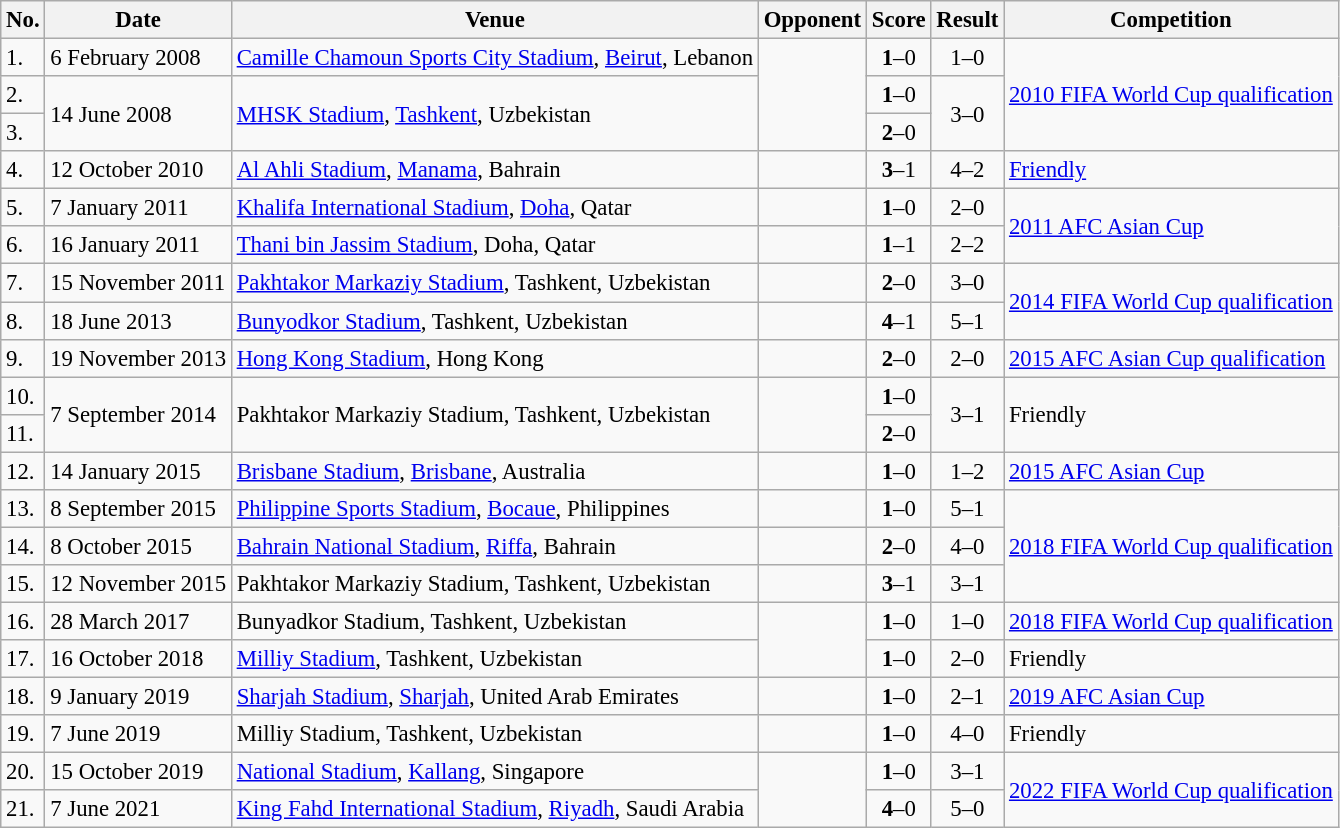<table class="wikitable" style="font-size:95%;">
<tr>
<th>No.</th>
<th>Date</th>
<th>Venue</th>
<th>Opponent</th>
<th>Score</th>
<th>Result</th>
<th>Competition</th>
</tr>
<tr>
<td>1.</td>
<td>6 February 2008</td>
<td><a href='#'>Camille Chamoun Sports City Stadium</a>, <a href='#'>Beirut</a>, Lebanon</td>
<td rowspan="3"></td>
<td align=center><strong>1</strong>–0</td>
<td align=center>1–0</td>
<td rowspan=3><a href='#'>2010 FIFA World Cup qualification</a></td>
</tr>
<tr>
<td>2.</td>
<td rowspan="2">14 June 2008</td>
<td rowspan="2"><a href='#'>MHSK Stadium</a>, <a href='#'>Tashkent</a>, Uzbekistan</td>
<td align=center><strong>1</strong>–0</td>
<td rowspan="2" align=center>3–0</td>
</tr>
<tr>
<td>3.</td>
<td align=center><strong>2</strong>–0</td>
</tr>
<tr>
<td>4.</td>
<td>12 October 2010</td>
<td><a href='#'>Al Ahli Stadium</a>, <a href='#'>Manama</a>, Bahrain</td>
<td></td>
<td align=center><strong>3</strong>–1</td>
<td align=center>4–2</td>
<td><a href='#'>Friendly</a></td>
</tr>
<tr>
<td>5.</td>
<td>7 January 2011</td>
<td><a href='#'>Khalifa International Stadium</a>, <a href='#'>Doha</a>, Qatar</td>
<td></td>
<td align=center><strong>1</strong>–0</td>
<td align=center>2–0</td>
<td rowspan=2><a href='#'>2011 AFC Asian Cup</a></td>
</tr>
<tr>
<td>6.</td>
<td>16 January 2011</td>
<td><a href='#'>Thani bin Jassim Stadium</a>, Doha, Qatar</td>
<td></td>
<td align=center><strong>1</strong>–1</td>
<td align=center>2–2</td>
</tr>
<tr>
<td>7.</td>
<td>15 November 2011</td>
<td><a href='#'>Pakhtakor Markaziy Stadium</a>, Tashkent, Uzbekistan</td>
<td></td>
<td align=center><strong>2</strong>–0</td>
<td align=center>3–0</td>
<td rowspan=2><a href='#'>2014 FIFA World Cup qualification</a></td>
</tr>
<tr>
<td>8.</td>
<td>18 June 2013</td>
<td><a href='#'>Bunyodkor Stadium</a>, Tashkent, Uzbekistan</td>
<td></td>
<td align=center><strong>4</strong>–1</td>
<td align=center>5–1</td>
</tr>
<tr>
<td>9.</td>
<td>19 November 2013</td>
<td><a href='#'>Hong Kong Stadium</a>, Hong Kong</td>
<td></td>
<td align=center><strong>2</strong>–0</td>
<td align=center>2–0</td>
<td><a href='#'>2015 AFC Asian Cup qualification</a></td>
</tr>
<tr>
<td>10.</td>
<td rowspan="2">7 September 2014</td>
<td rowspan="2">Pakhtakor Markaziy Stadium, Tashkent, Uzbekistan</td>
<td rowspan="2"></td>
<td align=center><strong>1</strong>–0</td>
<td rowspan="2" align=center>3–1</td>
<td rowspan="2">Friendly</td>
</tr>
<tr>
<td>11.</td>
<td align=center><strong>2</strong>–0</td>
</tr>
<tr>
<td>12.</td>
<td>14 January 2015</td>
<td><a href='#'>Brisbane Stadium</a>, <a href='#'>Brisbane</a>, Australia</td>
<td></td>
<td align=center><strong>1</strong>–0</td>
<td align=center>1–2</td>
<td><a href='#'>2015 AFC Asian Cup</a></td>
</tr>
<tr>
<td>13.</td>
<td>8 September 2015</td>
<td><a href='#'>Philippine Sports Stadium</a>, <a href='#'>Bocaue</a>, Philippines</td>
<td></td>
<td align=center><strong>1</strong>–0</td>
<td align=center>5–1</td>
<td rowspan=3><a href='#'>2018 FIFA World Cup qualification</a></td>
</tr>
<tr>
<td>14.</td>
<td>8 October 2015</td>
<td><a href='#'>Bahrain National Stadium</a>, <a href='#'>Riffa</a>, Bahrain</td>
<td></td>
<td align=center><strong>2</strong>–0</td>
<td align=center>4–0</td>
</tr>
<tr>
<td>15.</td>
<td>12 November 2015</td>
<td>Pakhtakor Markaziy Stadium, Tashkent, Uzbekistan</td>
<td></td>
<td align=center><strong>3</strong>–1</td>
<td align=center>3–1</td>
</tr>
<tr>
<td>16.</td>
<td>28 March 2017</td>
<td>Bunyadkor Stadium, Tashkent, Uzbekistan</td>
<td rowspan="2"></td>
<td align=center><strong>1</strong>–0</td>
<td align=center>1–0</td>
<td><a href='#'>2018 FIFA World Cup qualification</a></td>
</tr>
<tr>
<td>17.</td>
<td>16 October 2018</td>
<td><a href='#'>Milliy Stadium</a>, Tashkent, Uzbekistan</td>
<td align=center><strong>1</strong>–0</td>
<td align=center>2–0</td>
<td>Friendly</td>
</tr>
<tr>
<td>18.</td>
<td>9 January 2019</td>
<td><a href='#'>Sharjah Stadium</a>, <a href='#'>Sharjah</a>, United Arab Emirates</td>
<td></td>
<td align=center><strong>1</strong>–0</td>
<td align=center>2–1</td>
<td><a href='#'>2019 AFC Asian Cup</a></td>
</tr>
<tr>
<td>19.</td>
<td>7 June 2019</td>
<td>Milliy Stadium, Tashkent, Uzbekistan</td>
<td></td>
<td align=center><strong>1</strong>–0</td>
<td align=center>4–0</td>
<td>Friendly</td>
</tr>
<tr>
<td>20.</td>
<td>15 October 2019</td>
<td><a href='#'>National Stadium</a>, <a href='#'>Kallang</a>, Singapore</td>
<td rowspan=2></td>
<td align=center><strong>1</strong>–0</td>
<td align=center>3–1</td>
<td rowspan=2><a href='#'>2022 FIFA World Cup qualification</a></td>
</tr>
<tr>
<td>21.</td>
<td>7 June 2021</td>
<td><a href='#'>King Fahd International Stadium</a>, <a href='#'>Riyadh</a>, Saudi Arabia</td>
<td align=center><strong>4</strong>–0</td>
<td align=center>5–0</td>
</tr>
</table>
